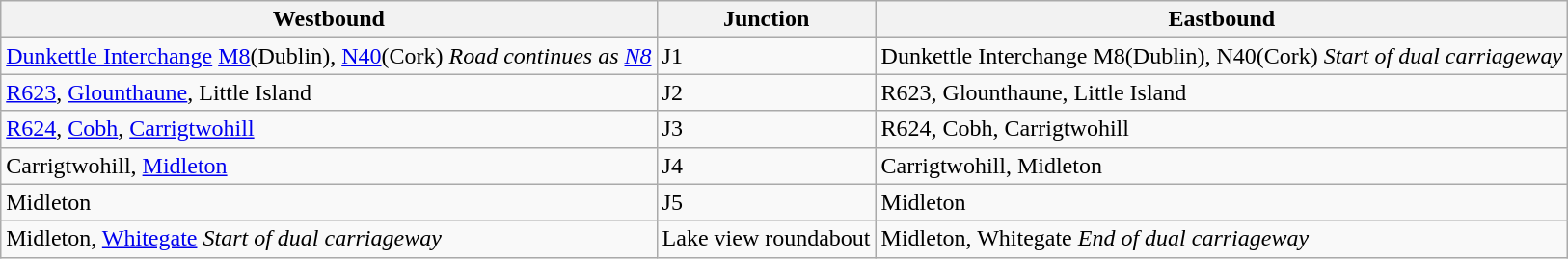<table class="wikitable">
<tr>
<th>Westbound</th>
<th>Junction</th>
<th>Eastbound</th>
</tr>
<tr>
<td><a href='#'>Dunkettle Interchange</a> <a href='#'>M8</a>(Dublin), <a href='#'>N40</a>(Cork) <em>Road continues as <a href='#'>N8</a></em></td>
<td>J1</td>
<td>Dunkettle Interchange M8(Dublin), N40(Cork) <em>Start of dual carriageway</em></td>
</tr>
<tr>
<td><a href='#'>R623</a>, <a href='#'>Glounthaune</a>, Little Island</td>
<td>J2</td>
<td>R623, Glounthaune, Little Island</td>
</tr>
<tr>
<td><a href='#'>R624</a>, <a href='#'>Cobh</a>, <a href='#'>Carrigtwohill</a></td>
<td>J3</td>
<td>R624, Cobh, Carrigtwohill</td>
</tr>
<tr>
<td>Carrigtwohill, <a href='#'>Midleton</a></td>
<td>J4</td>
<td>Carrigtwohill, Midleton</td>
</tr>
<tr>
<td>Midleton</td>
<td>J5</td>
<td>Midleton</td>
</tr>
<tr>
<td>Midleton, <a href='#'>Whitegate</a> <em>Start of dual carriageway</em></td>
<td>Lake view roundabout</td>
<td>Midleton, Whitegate  <em>End of dual carriageway</em></td>
</tr>
</table>
